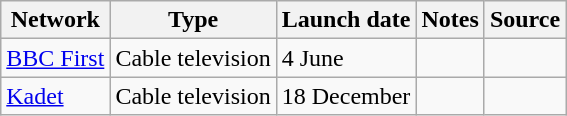<table class="wikitable sortable">
<tr>
<th>Network</th>
<th>Type</th>
<th>Launch date</th>
<th>Notes</th>
<th>Source</th>
</tr>
<tr>
<td><a href='#'>BBC First</a></td>
<td>Cable television</td>
<td>4 June</td>
<td></td>
<td></td>
</tr>
<tr>
<td><a href='#'>Kadet</a></td>
<td>Cable television</td>
<td>18 December</td>
<td></td>
<td></td>
</tr>
</table>
